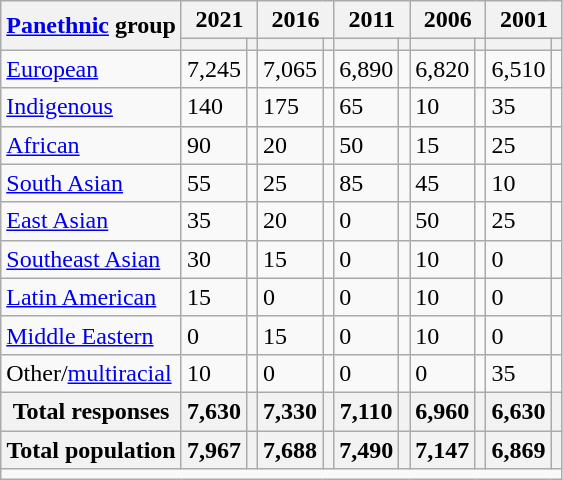<table class="wikitable collapsible sortable">
<tr>
<th rowspan="2"><a href='#'>Panethnic</a> group</th>
<th colspan="2">2021</th>
<th colspan="2">2016</th>
<th colspan="2">2011</th>
<th colspan="2">2006</th>
<th colspan="2">2001</th>
</tr>
<tr>
<th><a href='#'></a></th>
<th></th>
<th></th>
<th></th>
<th></th>
<th></th>
<th></th>
<th></th>
<th></th>
<th></th>
</tr>
<tr>
<td><a href='#'>European</a></td>
<td>7,245</td>
<td></td>
<td>7,065</td>
<td></td>
<td>6,890</td>
<td></td>
<td>6,820</td>
<td></td>
<td>6,510</td>
<td></td>
</tr>
<tr>
<td><a href='#'>Indigenous</a></td>
<td>140</td>
<td></td>
<td>175</td>
<td></td>
<td>65</td>
<td></td>
<td>10</td>
<td></td>
<td>35</td>
<td></td>
</tr>
<tr>
<td><a href='#'>African</a></td>
<td>90</td>
<td></td>
<td>20</td>
<td></td>
<td>50</td>
<td></td>
<td>15</td>
<td></td>
<td>25</td>
<td></td>
</tr>
<tr>
<td><a href='#'>South Asian</a></td>
<td>55</td>
<td></td>
<td>25</td>
<td></td>
<td>85</td>
<td></td>
<td>45</td>
<td></td>
<td>10</td>
<td></td>
</tr>
<tr>
<td><a href='#'>East Asian</a></td>
<td>35</td>
<td></td>
<td>20</td>
<td></td>
<td>0</td>
<td></td>
<td>50</td>
<td></td>
<td>25</td>
<td></td>
</tr>
<tr>
<td><a href='#'>Southeast Asian</a></td>
<td>30</td>
<td></td>
<td>15</td>
<td></td>
<td>0</td>
<td></td>
<td>10</td>
<td></td>
<td>0</td>
<td></td>
</tr>
<tr>
<td><a href='#'>Latin American</a></td>
<td>15</td>
<td></td>
<td>0</td>
<td></td>
<td>0</td>
<td></td>
<td>10</td>
<td></td>
<td>0</td>
<td></td>
</tr>
<tr>
<td><a href='#'>Middle Eastern</a></td>
<td>0</td>
<td></td>
<td>15</td>
<td></td>
<td>0</td>
<td></td>
<td>10</td>
<td></td>
<td>0</td>
<td></td>
</tr>
<tr>
<td>Other/<a href='#'>multiracial</a></td>
<td>10</td>
<td></td>
<td>0</td>
<td></td>
<td>0</td>
<td></td>
<td>0</td>
<td></td>
<td>35</td>
<td></td>
</tr>
<tr>
<th>Total responses</th>
<th>7,630</th>
<th></th>
<th>7,330</th>
<th></th>
<th>7,110</th>
<th></th>
<th>6,960</th>
<th></th>
<th>6,630</th>
<th></th>
</tr>
<tr class="sortbottom">
<th>Total population</th>
<th>7,967</th>
<th></th>
<th>7,688</th>
<th></th>
<th>7,490</th>
<th></th>
<th>7,147</th>
<th></th>
<th>6,869</th>
<th></th>
</tr>
<tr class="sortbottom">
<td colspan="11"></td>
</tr>
</table>
